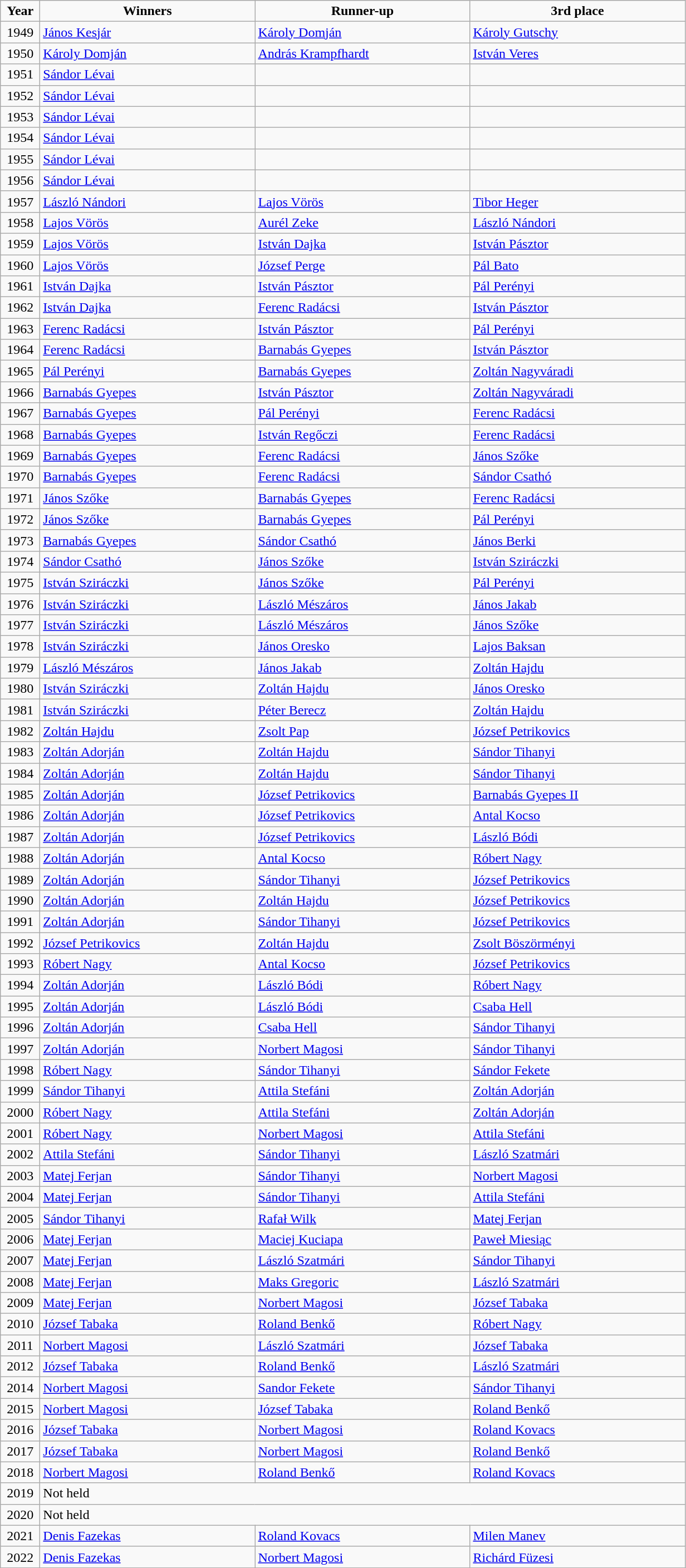<table class="wikitable">
<tr align=center>
<td width=40px  ><strong>Year</strong></td>
<td width=250px ><strong>Winners</strong></td>
<td width=250px ><strong>Runner-up</strong></td>
<td width=250px ><strong>3rd place</strong></td>
</tr>
<tr>
<td align=center>1949</td>
<td><a href='#'>János Kesjár</a></td>
<td><a href='#'>Károly Domján</a></td>
<td><a href='#'>Károly Gutschy</a></td>
</tr>
<tr>
<td align=center>1950</td>
<td><a href='#'>Károly Domján</a></td>
<td><a href='#'>András Krampfhardt</a></td>
<td><a href='#'>István Veres</a></td>
</tr>
<tr>
<td align=center>1951</td>
<td><a href='#'>Sándor Lévai</a></td>
<td></td>
<td></td>
</tr>
<tr>
<td align=center>1952</td>
<td><a href='#'>Sándor Lévai</a></td>
<td></td>
<td></td>
</tr>
<tr>
<td align=center>1953</td>
<td><a href='#'>Sándor Lévai</a></td>
<td></td>
<td></td>
</tr>
<tr>
<td align=center>1954</td>
<td><a href='#'>Sándor Lévai</a></td>
<td></td>
<td></td>
</tr>
<tr>
<td align=center>1955</td>
<td><a href='#'>Sándor Lévai</a></td>
<td></td>
<td></td>
</tr>
<tr>
<td align=center>1956</td>
<td><a href='#'>Sándor Lévai</a></td>
<td></td>
<td></td>
</tr>
<tr>
<td align=center>1957</td>
<td><a href='#'>László Nándori</a></td>
<td><a href='#'>Lajos Vörös</a></td>
<td><a href='#'>Tibor Heger</a></td>
</tr>
<tr>
<td align=center>1958</td>
<td><a href='#'>Lajos Vörös</a></td>
<td><a href='#'>Aurél Zeke</a></td>
<td><a href='#'>László Nándori</a></td>
</tr>
<tr>
<td align=center>1959</td>
<td><a href='#'>Lajos Vörös</a></td>
<td><a href='#'>István Dajka</a></td>
<td><a href='#'>István Pásztor</a></td>
</tr>
<tr>
<td align=center>1960</td>
<td><a href='#'>Lajos Vörös</a></td>
<td><a href='#'>József Perge</a></td>
<td><a href='#'>Pál Bato</a></td>
</tr>
<tr>
<td align=center>1961</td>
<td><a href='#'>István Dajka</a></td>
<td><a href='#'>István Pásztor</a></td>
<td><a href='#'>Pál Perényi</a></td>
</tr>
<tr>
<td align=center>1962</td>
<td><a href='#'>István Dajka</a></td>
<td><a href='#'>Ferenc Radácsi</a></td>
<td><a href='#'>István Pásztor</a></td>
</tr>
<tr>
<td align=center>1963</td>
<td><a href='#'>Ferenc Radácsi</a></td>
<td><a href='#'>István Pásztor</a></td>
<td><a href='#'>Pál Perényi</a></td>
</tr>
<tr>
<td align=center>1964</td>
<td><a href='#'>Ferenc Radácsi</a></td>
<td><a href='#'>Barnabás Gyepes</a></td>
<td><a href='#'>István Pásztor</a></td>
</tr>
<tr>
<td align=center>1965</td>
<td><a href='#'>Pál Perényi</a></td>
<td><a href='#'>Barnabás Gyepes</a></td>
<td><a href='#'>Zoltán Nagyváradi</a></td>
</tr>
<tr>
<td align=center>1966</td>
<td><a href='#'>Barnabás Gyepes</a></td>
<td><a href='#'>István Pásztor</a></td>
<td><a href='#'>Zoltán Nagyváradi</a></td>
</tr>
<tr>
<td align=center>1967</td>
<td><a href='#'>Barnabás Gyepes</a></td>
<td><a href='#'>Pál Perényi</a></td>
<td><a href='#'>Ferenc Radácsi</a></td>
</tr>
<tr>
<td align=center>1968</td>
<td><a href='#'>Barnabás Gyepes</a></td>
<td><a href='#'>István Regőczi</a></td>
<td><a href='#'>Ferenc Radácsi</a></td>
</tr>
<tr>
<td align=center>1969</td>
<td><a href='#'>Barnabás Gyepes</a></td>
<td><a href='#'>Ferenc Radácsi</a></td>
<td><a href='#'>János Szőke</a></td>
</tr>
<tr>
<td align=center>1970</td>
<td><a href='#'>Barnabás Gyepes</a></td>
<td><a href='#'>Ferenc Radácsi</a></td>
<td><a href='#'>Sándor Csathó</a></td>
</tr>
<tr>
<td align=center>1971</td>
<td><a href='#'>János Szőke</a></td>
<td><a href='#'>Barnabás Gyepes</a></td>
<td><a href='#'>Ferenc Radácsi</a></td>
</tr>
<tr>
<td align=center>1972</td>
<td><a href='#'>János Szőke</a></td>
<td><a href='#'>Barnabás Gyepes</a></td>
<td><a href='#'>Pál Perényi</a></td>
</tr>
<tr>
<td align=center>1973</td>
<td><a href='#'>Barnabás Gyepes</a></td>
<td><a href='#'>Sándor Csathó</a></td>
<td><a href='#'>János Berki</a></td>
</tr>
<tr>
<td align=center>1974</td>
<td><a href='#'>Sándor Csathó</a></td>
<td><a href='#'>János Szőke</a></td>
<td><a href='#'>István Sziráczki</a></td>
</tr>
<tr>
<td align=center>1975</td>
<td><a href='#'>István Sziráczki</a></td>
<td><a href='#'>János Szőke</a></td>
<td><a href='#'>Pál Perényi</a></td>
</tr>
<tr>
<td align=center>1976</td>
<td><a href='#'>István Sziráczki</a></td>
<td><a href='#'>László Mészáros</a></td>
<td><a href='#'>János Jakab</a></td>
</tr>
<tr>
<td align=center>1977</td>
<td><a href='#'>István Sziráczki</a></td>
<td><a href='#'>László Mészáros</a></td>
<td><a href='#'>János Szőke</a></td>
</tr>
<tr>
<td align=center>1978</td>
<td><a href='#'>István Sziráczki</a></td>
<td><a href='#'>János Oresko</a></td>
<td><a href='#'>Lajos Baksan</a></td>
</tr>
<tr>
<td align=center>1979</td>
<td><a href='#'>László Mészáros</a></td>
<td><a href='#'>János Jakab</a></td>
<td><a href='#'>Zoltán Hajdu</a></td>
</tr>
<tr>
<td align=center>1980</td>
<td><a href='#'>István Sziráczki</a></td>
<td><a href='#'>Zoltán Hajdu</a></td>
<td><a href='#'>János Oresko</a></td>
</tr>
<tr>
<td align=center>1981</td>
<td><a href='#'>István Sziráczki</a></td>
<td><a href='#'>Péter Berecz</a></td>
<td><a href='#'>Zoltán Hajdu</a></td>
</tr>
<tr>
<td align=center>1982</td>
<td><a href='#'>Zoltán Hajdu</a></td>
<td><a href='#'>Zsolt Pap</a></td>
<td><a href='#'>József Petrikovics</a></td>
</tr>
<tr>
<td align=center>1983</td>
<td><a href='#'>Zoltán Adorján</a></td>
<td><a href='#'>Zoltán Hajdu</a></td>
<td><a href='#'>Sándor Tihanyi</a></td>
</tr>
<tr>
<td align=center>1984</td>
<td><a href='#'>Zoltán Adorján</a></td>
<td><a href='#'>Zoltán Hajdu</a></td>
<td><a href='#'>Sándor Tihanyi</a></td>
</tr>
<tr>
<td align=center>1985</td>
<td><a href='#'>Zoltán Adorján</a></td>
<td><a href='#'>József Petrikovics</a></td>
<td><a href='#'>Barnabás Gyepes II</a></td>
</tr>
<tr>
<td align=center>1986</td>
<td><a href='#'>Zoltán Adorján</a></td>
<td><a href='#'>József Petrikovics</a></td>
<td><a href='#'>Antal Kocso</a></td>
</tr>
<tr>
<td align=center>1987</td>
<td><a href='#'>Zoltán Adorján</a></td>
<td><a href='#'>József Petrikovics</a></td>
<td><a href='#'>László Bódi</a></td>
</tr>
<tr>
<td align=center>1988</td>
<td><a href='#'>Zoltán Adorján</a></td>
<td><a href='#'>Antal Kocso</a></td>
<td><a href='#'>Róbert Nagy</a></td>
</tr>
<tr>
<td align=center>1989</td>
<td><a href='#'>Zoltán Adorján</a></td>
<td><a href='#'>Sándor Tihanyi</a></td>
<td><a href='#'>József Petrikovics</a></td>
</tr>
<tr>
<td align=center>1990</td>
<td><a href='#'>Zoltán Adorján</a></td>
<td><a href='#'>Zoltán Hajdu</a></td>
<td><a href='#'>József Petrikovics</a></td>
</tr>
<tr>
<td align=center>1991</td>
<td><a href='#'>Zoltán Adorján</a></td>
<td><a href='#'>Sándor Tihanyi</a></td>
<td><a href='#'>József Petrikovics</a></td>
</tr>
<tr>
<td align=center>1992</td>
<td><a href='#'>József Petrikovics</a></td>
<td><a href='#'>Zoltán Hajdu</a></td>
<td><a href='#'>Zsolt Böszörményi</a></td>
</tr>
<tr>
<td align=center>1993</td>
<td><a href='#'>Róbert Nagy</a></td>
<td><a href='#'>Antal Kocso</a></td>
<td><a href='#'>József Petrikovics</a></td>
</tr>
<tr>
<td align=center>1994</td>
<td><a href='#'>Zoltán Adorján</a></td>
<td><a href='#'>László Bódi</a></td>
<td><a href='#'>Róbert Nagy</a></td>
</tr>
<tr>
<td align=center>1995</td>
<td><a href='#'>Zoltán Adorján</a></td>
<td><a href='#'>László Bódi</a></td>
<td><a href='#'>Csaba Hell</a></td>
</tr>
<tr>
<td align=center>1996</td>
<td><a href='#'>Zoltán Adorján</a></td>
<td><a href='#'>Csaba Hell</a></td>
<td><a href='#'>Sándor Tihanyi</a></td>
</tr>
<tr>
<td align=center>1997</td>
<td><a href='#'>Zoltán Adorján</a></td>
<td><a href='#'>Norbert Magosi</a></td>
<td><a href='#'>Sándor Tihanyi</a></td>
</tr>
<tr>
<td align=center>1998</td>
<td><a href='#'>Róbert Nagy</a></td>
<td><a href='#'>Sándor Tihanyi</a></td>
<td><a href='#'>Sándor Fekete</a></td>
</tr>
<tr>
<td align=center>1999</td>
<td><a href='#'>Sándor Tihanyi</a></td>
<td><a href='#'>Attila Stefáni</a></td>
<td><a href='#'>Zoltán Adorján</a></td>
</tr>
<tr>
<td align=center>2000</td>
<td><a href='#'>Róbert Nagy</a></td>
<td><a href='#'>Attila Stefáni</a></td>
<td><a href='#'>Zoltán Adorján</a></td>
</tr>
<tr>
<td align=center>2001</td>
<td><a href='#'>Róbert Nagy</a></td>
<td><a href='#'>Norbert Magosi</a></td>
<td><a href='#'>Attila Stefáni</a></td>
</tr>
<tr>
<td align=center>2002</td>
<td><a href='#'>Attila Stefáni</a></td>
<td><a href='#'>Sándor Tihanyi</a></td>
<td><a href='#'>László Szatmári</a></td>
</tr>
<tr>
<td align=center>2003</td>
<td> <a href='#'>Matej Ferjan</a></td>
<td><a href='#'>Sándor Tihanyi</a></td>
<td><a href='#'>Norbert Magosi</a></td>
</tr>
<tr>
<td align=center>2004</td>
<td> <a href='#'>Matej Ferjan</a></td>
<td><a href='#'>Sándor Tihanyi</a></td>
<td><a href='#'>Attila Stefáni</a></td>
</tr>
<tr>
<td align=center>2005</td>
<td><a href='#'>Sándor Tihanyi</a></td>
<td> <a href='#'>Rafał Wilk</a></td>
<td> <a href='#'>Matej Ferjan</a></td>
</tr>
<tr>
<td align=center>2006</td>
<td> <a href='#'>Matej Ferjan</a></td>
<td> <a href='#'>Maciej Kuciapa</a></td>
<td> <a href='#'>Paweł Miesiąc</a></td>
</tr>
<tr>
<td align=center>2007</td>
<td> <a href='#'>Matej Ferjan</a></td>
<td><a href='#'>László Szatmári</a></td>
<td><a href='#'>Sándor Tihanyi</a></td>
</tr>
<tr>
<td align=center>2008</td>
<td> <a href='#'>Matej Ferjan</a></td>
<td> <a href='#'>Maks Gregoric</a></td>
<td><a href='#'>László Szatmári</a></td>
</tr>
<tr>
<td align=center>2009</td>
<td> <a href='#'>Matej Ferjan</a></td>
<td><a href='#'>Norbert Magosi</a></td>
<td><a href='#'>József Tabaka</a></td>
</tr>
<tr>
<td align=center>2010</td>
<td><a href='#'>József Tabaka</a></td>
<td><a href='#'>Roland Benkő</a></td>
<td><a href='#'>Róbert Nagy</a></td>
</tr>
<tr>
<td align=center>2011</td>
<td><a href='#'>Norbert Magosi</a></td>
<td><a href='#'>László Szatmári</a></td>
<td><a href='#'>József Tabaka</a></td>
</tr>
<tr>
<td align=center>2012</td>
<td><a href='#'>József Tabaka</a></td>
<td><a href='#'>Roland Benkő</a></td>
<td><a href='#'>László Szatmári</a></td>
</tr>
<tr>
<td align=center>2014</td>
<td><a href='#'>Norbert Magosi</a></td>
<td><a href='#'>Sandor Fekete</a></td>
<td><a href='#'>Sándor Tihanyi</a></td>
</tr>
<tr>
<td align=center>2015</td>
<td><a href='#'>Norbert Magosi</a></td>
<td><a href='#'>József Tabaka</a></td>
<td><a href='#'>Roland Benkő</a></td>
</tr>
<tr>
<td align=center>2016</td>
<td><a href='#'>József Tabaka</a></td>
<td><a href='#'>Norbert Magosi</a></td>
<td><a href='#'>Roland Kovacs</a></td>
</tr>
<tr>
<td align=center>2017</td>
<td><a href='#'>József Tabaka</a></td>
<td><a href='#'>Norbert Magosi</a></td>
<td><a href='#'>Roland Benkő</a></td>
</tr>
<tr>
<td align=center>2018</td>
<td><a href='#'>Norbert Magosi</a></td>
<td><a href='#'>Roland Benkő</a></td>
<td><a href='#'>Roland Kovacs</a></td>
</tr>
<tr>
<td align=center>2019</td>
<td colspan=3>Not held</td>
</tr>
<tr>
<td align=center>2020</td>
<td colspan=3>Not held</td>
</tr>
<tr>
<td align=center>2021</td>
<td><a href='#'>Denis Fazekas</a></td>
<td><a href='#'>Roland Kovacs</a></td>
<td> <a href='#'>Milen Manev</a></td>
</tr>
<tr>
<td align=center>2022</td>
<td><a href='#'>Denis Fazekas</a></td>
<td><a href='#'>Norbert Magosi</a></td>
<td><a href='#'>Richárd Füzesi</a></td>
</tr>
</table>
